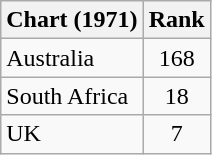<table class="wikitable sortable">
<tr>
<th>Chart (1971)</th>
<th style="text-align:center;">Rank</th>
</tr>
<tr>
<td>Australia</td>
<td style="text-align:center;">168</td>
</tr>
<tr>
<td>South Africa </td>
<td align="center">18</td>
</tr>
<tr>
<td>UK</td>
<td style="text-align:center;">7</td>
</tr>
</table>
